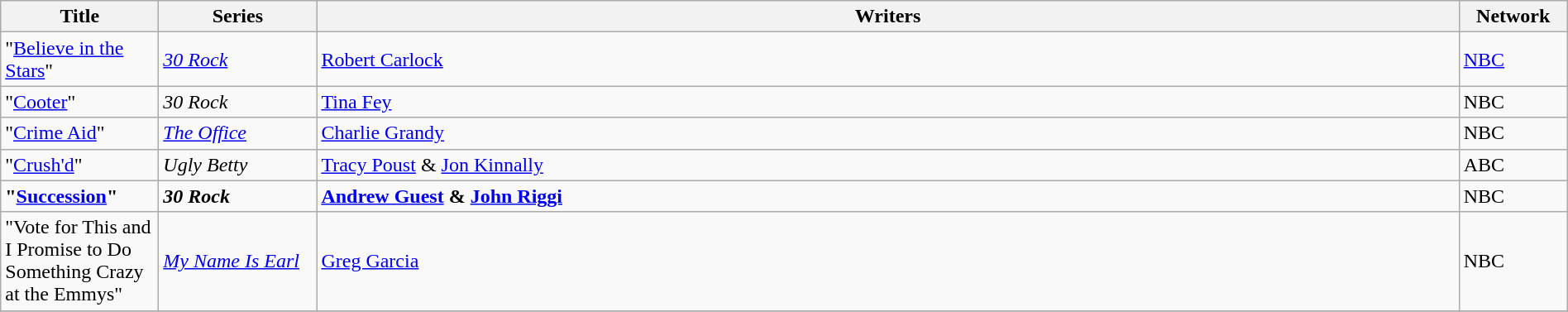<table class="wikitable" width="100%">
<tr>
<th width="120">Title</th>
<th width="120">Series</th>
<th>Writers</th>
<th width="80">Network</th>
</tr>
<tr>
<td>"<a href='#'>Believe in the Stars</a>"</td>
<td><em><a href='#'>30 Rock</a></em></td>
<td><a href='#'>Robert Carlock</a></td>
<td><a href='#'>NBC</a></td>
</tr>
<tr>
<td>"<a href='#'>Cooter</a>"</td>
<td><em>30 Rock</em></td>
<td><a href='#'>Tina Fey</a></td>
<td>NBC</td>
</tr>
<tr>
<td>"<a href='#'>Crime Aid</a>"</td>
<td><em><a href='#'>The Office</a></em></td>
<td><a href='#'>Charlie Grandy</a></td>
<td>NBC</td>
</tr>
<tr>
<td>"<a href='#'>Crush'd</a>"</td>
<td><em>Ugly Betty</em></td>
<td><a href='#'>Tracy Poust</a> & <a href='#'>Jon Kinnally</a></td>
<td>ABC</td>
</tr>
<tr>
<td><strong>"<a href='#'>Succession</a>"</strong></td>
<td><strong><em>30 Rock</em></strong></td>
<td><strong><a href='#'>Andrew Guest</a> & <a href='#'>John Riggi</a></strong></td>
<td>NBC</td>
</tr>
<tr>
<td>"Vote for This and I Promise to Do Something Crazy at the Emmys"</td>
<td><em><a href='#'>My Name Is Earl</a></em></td>
<td><a href='#'>Greg Garcia</a></td>
<td>NBC</td>
</tr>
<tr>
</tr>
</table>
